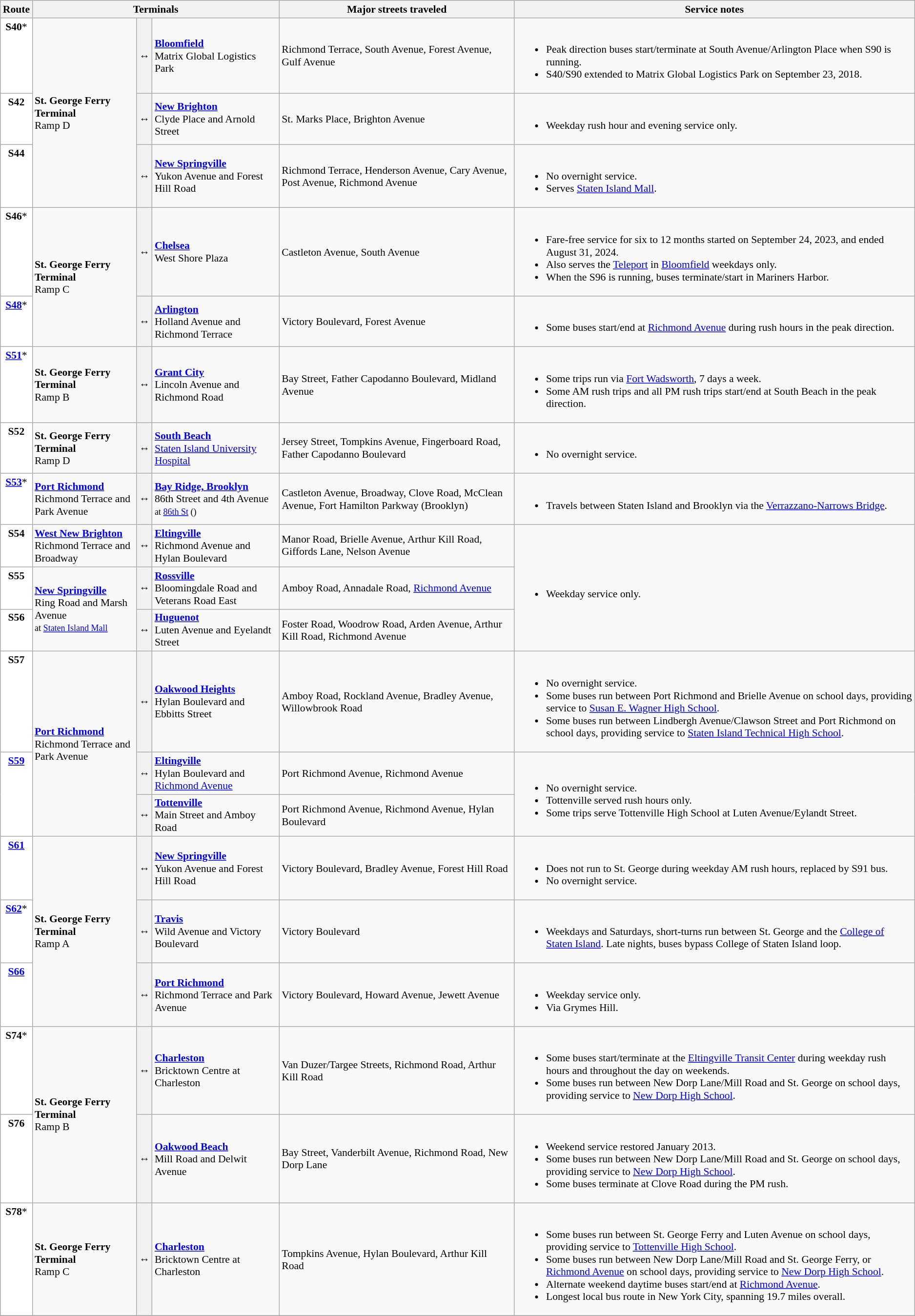<table class=wikitable style="font-size: 90%;" |>
<tr>
<th>Route</th>
<th colspan=3>Terminals</th>
<th>Major streets traveled</th>
<th>Service notes</th>
</tr>
<tr>
<td style="background:white; color:black" align="center" valign=top><div><strong>S40</strong>*</div></td>
<td rowspan=3><strong>St. George Ferry Terminal</strong><br>Ramp D</td>
<th><span>↔ </span></th>
<td><strong><a href='#'>Bloomfield</a></strong><br>Matrix Global Logistics Park</td>
<td>Richmond Terrace, South Avenue, Forest Avenue, Gulf Avenue</td>
<td><br><ul><li>Peak direction buses start/terminate at South Avenue/Arlington Place when S90 is running.</li><li>S40/S90 extended to Matrix Global Logistics Park on September 23, 2018.</li></ul></td>
</tr>
<tr>
<td style="background:white; color:black" align="center" valign=top><div><strong>S42</strong></div></td>
<th><span>↔</span></th>
<td><strong><a href='#'>New Brighton</a></strong><br>Clyde Place and Arnold Street</td>
<td>St. Marks Place, Brighton Avenue</td>
<td><br><ul><li>Weekday rush hour and evening service only.</li></ul></td>
</tr>
<tr>
<td style="background:white; color:black" align="center" valign=top><div><strong>S44</strong></div></td>
<th><span>↔</span></th>
<td><strong><a href='#'>New Springville</a></strong><br>Yukon Avenue and Forest Hill Road</td>
<td>Richmond Terrace, Henderson Avenue, Cary Avenue, Post Avenue, Richmond Avenue</td>
<td><br><ul><li>No overnight service.</li><li>Serves <a href='#'>Staten Island Mall</a>.</li></ul></td>
</tr>
<tr>
<td style="background:white; color:black" align="center" valign=top><div><strong>S46</strong>*</div></td>
<td rowspan=2><strong>St. George Ferry Terminal</strong><br>Ramp C</td>
<th><span>↔</span></th>
<td><strong><a href='#'>Chelsea</a></strong><br>West Shore Plaza</td>
<td>Castleton Avenue, South Avenue</td>
<td><br><ul><li>Fare-free service for six to 12 months started on September 24, 2023, and ended August 31, 2024.</li><li>Also serves the <a href='#'>Teleport</a> in <a href='#'>Bloomfield</a> weekdays only.</li><li>When the S96 is running, buses terminate/start in Mariners Harbor.</li></ul></td>
</tr>
<tr>
<td style="background:white; color:black" align="center" valign=top><div><strong><a href='#'>S48</a></strong>*</div></td>
<th><span>↔</span></th>
<td><strong><a href='#'>Arlington</a></strong><br>Holland Avenue and Richmond Terrace</td>
<td>Victory Boulevard, Forest Avenue</td>
<td><br><ul><li>Some buses start/end at <a href='#'>Richmond Avenue</a> during rush hours in the peak direction.</li></ul></td>
</tr>
<tr>
<td style="background:white; color:black" align="center" valign=top><div><strong><a href='#'>S51</a></strong>*</div></td>
<td><strong>St. George Ferry Terminal</strong><br>Ramp B</td>
<th><span>↔</span></th>
<td><strong><a href='#'>Grant City</a></strong><br>Lincoln Avenue and Richmond Road</td>
<td>Bay Street, Father Capodanno Boulevard, Midland Avenue</td>
<td><br><ul><li>Some trips run via <a href='#'>Fort Wadsworth</a>, 7 days a week.</li><li>Some AM rush trips and all PM rush trips start/end at South Beach in the peak direction.</li></ul></td>
</tr>
<tr>
<td style="background:white; color:black" align="center" valign=top><div><strong>S52</strong></div></td>
<td><strong>St. George Ferry Terminal</strong><br>Ramp D</td>
<th><span>↔</span></th>
<td><strong><a href='#'>South Beach</a></strong><br><a href='#'>Staten Island University Hospital</a></td>
<td>Jersey Street, Tompkins Avenue, Fingerboard Road, Father Capodanno Boulevard</td>
<td><br><ul><li>No overnight service.</li></ul></td>
</tr>
<tr>
<td style="background:white; color:black" align="center" valign=top><div><strong><a href='#'>S53</a></strong>*</div></td>
<td><strong><a href='#'>Port Richmond</a></strong><br>Richmond Terrace and Park Avenue</td>
<th><span>↔</span></th>
<td><strong><a href='#'>Bay Ridge, Brooklyn</a></strong><br>86th Street and 4th Avenue<br><small>at <a href='#'>86th St</a> ()</small></td>
<td>Castleton Avenue, Broadway, Clove Road, McClean Avenue, Fort Hamilton Parkway (Brooklyn)</td>
<td><br><ul><li>Travels between Staten Island and Brooklyn via the <a href='#'>Verrazzano-Narrows Bridge</a>.</li></ul></td>
</tr>
<tr>
<td style="background:white; color:black" align="center" valign=top><div><strong>S54</strong></div></td>
<td><strong><a href='#'>West New Brighton</a></strong><br>Richmond Terrace and Broadway</td>
<th><span>↔</span></th>
<td><strong><a href='#'>Eltingville</a></strong><br>Richmond Avenue and Hylan Boulevard</td>
<td>Manor Road, Brielle Avenue, Arthur Kill Road, Giffords Lane, Nelson Avenue</td>
<td rowspan=3><br><ul><li>Weekday service only.</li></ul></td>
</tr>
<tr>
<td style="background:white; color:black" align="center" valign=top><div><strong>S55</strong></div></td>
<td rowspan=2><strong><a href='#'>New Springville</a></strong><br>Ring Road and Marsh Avenue<br><small>at <a href='#'>Staten Island Mall</a></small></td>
<th><span>↔</span></th>
<td><strong><a href='#'>Rossville</a></strong><br>Bloomingdale Road and Veterans Road East</td>
<td>Amboy Road, Annadale Road, <a href='#'>Richmond Avenue</a></td>
</tr>
<tr>
<td style="background:white; color:black" align="center" valign=top><div><strong>S56</strong></div></td>
<th><span>↔</span></th>
<td><strong><a href='#'>Huguenot</a></strong><br>Luten Avenue and Eyelandt Street</td>
<td>Foster Road, Woodrow Road, Arden Avenue, Arthur Kill Road, Richmond Avenue</td>
</tr>
<tr>
<td style="background:white; color:black" align="center" valign=top><div><strong>S57</strong></div></td>
<td rowspan=3><strong><a href='#'>Port Richmond</a></strong><br>Richmond Terrace and Park Avenue</td>
<th><span>↔</span></th>
<td><strong><a href='#'>Oakwood Heights</a></strong><br>Hylan Boulevard and Ebbitts Street</td>
<td>Amboy Road, Rockland Avenue, Bradley Avenue, Willowbrook Road</td>
<td><br><ul><li>No overnight service.</li><li>Some buses run between Port Richmond and Brielle Avenue on school days, providing service to <a href='#'>Susan E. Wagner High School</a>.</li><li>Some buses run between Lindbergh Avenue/Clawson Street and Port Richmond on school days, providing service to <a href='#'>Staten Island Technical High School</a>.</li></ul></td>
</tr>
<tr>
<td rowspan=2 style="background:white; color:black" align="center" valign=top><div><strong><a href='#'>S59</a></strong></div></td>
<th><span>↔</span></th>
<td><strong><a href='#'>Eltingville</a></strong><br>Hylan Boulevard and <a href='#'>Richmond Avenue</a></td>
<td>Port Richmond Avenue, Richmond Avenue</td>
<td rowspan=2><br><ul><li>No overnight service.</li><li>Tottenville served rush hours only.</li><li>Some trips serve Tottenville High School at Luten Avenue/Eylandt Street.</li></ul></td>
</tr>
<tr>
<th><span>↔</span></th>
<td><strong><a href='#'>Tottenville</a></strong><br>Main Street and Amboy Road</td>
<td>Port Richmond Avenue, Richmond Avenue, Hylan Boulevard</td>
</tr>
<tr>
<td style="background:white; color:black" align="center" valign=top><div><strong><a href='#'>S61</a></strong></div></td>
<td rowspan=3><strong>St. George Ferry Terminal</strong><br>Ramp A</td>
<th><span>↔</span></th>
<td><strong><a href='#'>New Springville</a></strong><br>Yukon Avenue and Forest Hill Road</td>
<td>Victory Boulevard, Bradley Avenue, Forest Hill Road</td>
<td><br><ul><li>Does not run to St. George during weekday AM rush hours, replaced by S91 bus.</li><li>No overnight service.</li></ul></td>
</tr>
<tr>
<td style="background:white; color:black" align="center" valign=top><div><strong><a href='#'>S62</a></strong>*</div></td>
<th><span>↔</span></th>
<td><strong><a href='#'>Travis</a></strong><br>Wild Avenue and Victory Boulevard</td>
<td>Victory Boulevard</td>
<td><br><ul><li>Weekdays and Saturdays, short-turns run between St. George and the <a href='#'>College of Staten Island</a>. Late nights, buses bypass College of Staten Island loop.</li></ul></td>
</tr>
<tr>
<td style="background:white; color:black" align="center" valign=top><div><strong><a href='#'>S66</a></strong></div></td>
<th><span>↔</span></th>
<td><strong><a href='#'>Port Richmond</a></strong><br>Richmond Terrace and Park Avenue</td>
<td>Victory Boulevard, Howard Avenue, Jewett Avenue</td>
<td><br><ul><li>Weekday service only.</li><li>Via Grymes Hill.</li></ul></td>
</tr>
<tr>
<td style="background:white; color:black" align="center" valign=top><div><strong>S74</strong>*</div></td>
<td rowspan=2><strong>St. George Ferry Terminal</strong><br>Ramp B</td>
<th><span>↔</span></th>
<td><strong><a href='#'>Charleston</a></strong><br>Bricktown Centre at Charleston</td>
<td>Van Duzer/Targee Streets, Richmond Road, Arthur Kill Road</td>
<td><br><ul><li>Some buses start/terminate at the <a href='#'>Eltingville Transit Center</a> during weekday rush hours and throughout the day on weekends.</li><li>Some buses run between New Dorp Lane/Mill Road and St. George on school days, providing service to <a href='#'>New Dorp High School</a>.</li></ul></td>
</tr>
<tr>
<td style="background:white; color:black" align="center" valign=top><div><strong>S76</strong></div></td>
<th><span>↔</span></th>
<td><strong><a href='#'>Oakwood Beach</a></strong><br>Mill Road and Delwit Avenue</td>
<td>Bay Street, Vanderbilt Avenue, Richmond Road, New Dorp Lane</td>
<td><br><ul><li>Weekend service restored January 2013.</li><li>Some buses run between New Dorp Lane/Mill Road and St. George on school days, providing service to <a href='#'>New Dorp High School</a>.</li><li>Some buses terminate at Clove Road during the PM rush.</li></ul></td>
</tr>
<tr>
<td style="background:white; color:black" align="center" valign=top><div><strong>S78</strong>*</div></td>
<td><strong>St. George Ferry Terminal</strong><br>Ramp C</td>
<th><span>↔</span></th>
<td><strong><a href='#'>Charleston</a></strong><br>Bricktown Centre at Charleston</td>
<td>Tompkins Avenue, Hylan Boulevard, Arthur Kill Road</td>
<td><br><ul><li>Some buses run between St. George Ferry and Luten Avenue on school days, providing service to <a href='#'>Tottenville High School</a>.</li><li>Some buses run between New Dorp Lane/Mill Road and St. George Ferry, or <a href='#'>Richmond Avenue</a> on school days, providing service to <a href='#'>New Dorp High School</a>.</li><li>Alternate weekend daytime buses start/end at <a href='#'>Richmond Avenue</a>.</li><li>Longest local bus route in New York City, spanning 19.7 miles overall.</li></ul></td>
</tr>
<tr>
</tr>
</table>
